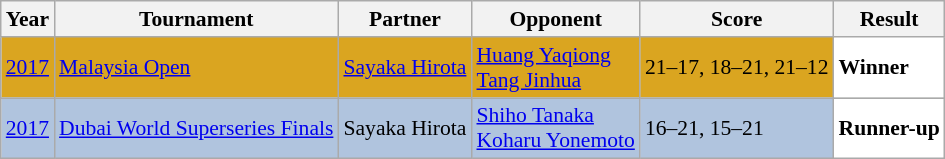<table class="sortable wikitable" style="font-size: 90%">
<tr>
<th>Year</th>
<th>Tournament</th>
<th>Partner</th>
<th>Opponent</th>
<th>Score</th>
<th>Result</th>
</tr>
<tr style="background:#DAA520">
<td align="center"><a href='#'>2017</a></td>
<td align="left"><a href='#'>Malaysia Open</a></td>
<td align="left"> <a href='#'>Sayaka Hirota</a></td>
<td align="left"> <a href='#'>Huang Yaqiong</a><br> <a href='#'>Tang Jinhua</a></td>
<td align="left">21–17, 18–21, 21–12</td>
<td style="text-align:left; background:white"> <strong>Winner</strong></td>
</tr>
<tr style="background:#B0C4DE">
<td align="center"><a href='#'>2017</a></td>
<td align="left"><a href='#'>Dubai World Superseries Finals</a></td>
<td align="left"> Sayaka Hirota</td>
<td align="left"> <a href='#'>Shiho Tanaka</a><br> <a href='#'>Koharu Yonemoto</a></td>
<td align="left">16–21, 15–21</td>
<td style="text-align:left; background:white"> <strong>Runner-up</strong></td>
</tr>
</table>
